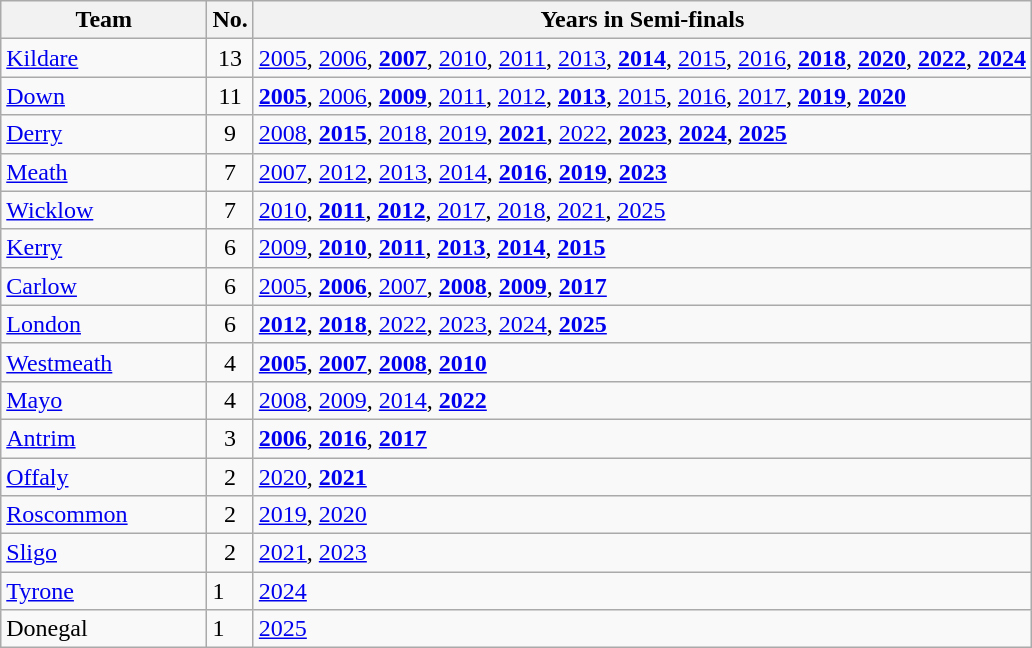<table class="wikitable sortable">
<tr>
<th width=20%>Team</th>
<th>No.</th>
<th>Years in Semi-finals</th>
</tr>
<tr>
<td> <a href='#'>Kildare</a></td>
<td align="center">13</td>
<td><a href='#'>2005</a>, <a href='#'>2006</a>, <strong><a href='#'>2007</a></strong>, <a href='#'>2010</a>, <a href='#'>2011</a>, <a href='#'>2013</a>, <strong><a href='#'>2014</a></strong>, <a href='#'>2015</a>, <a href='#'>2016</a>, <strong><a href='#'>2018</a></strong>, <a href='#'><strong>2020</strong></a>, <a href='#'><strong>2022</strong></a>, <a href='#'><strong>2024</strong></a></td>
</tr>
<tr>
<td> <a href='#'>Down</a></td>
<td align="center">11</td>
<td><strong><a href='#'>2005</a></strong>, <a href='#'>2006</a>, <strong><a href='#'>2009</a></strong>, <a href='#'>2011</a>, <a href='#'>2012</a>, <strong><a href='#'>2013</a></strong>, <a href='#'>2015</a>, <a href='#'>2016</a>, <a href='#'>2017</a>, <a href='#'><strong>2019</strong></a>, <a href='#'><strong>2020</strong></a></td>
</tr>
<tr>
<td> <a href='#'>Derry</a></td>
<td align="center">9</td>
<td><a href='#'>2008</a>, <strong><a href='#'>2015</a></strong>, <a href='#'>2018</a>, <a href='#'>2019</a>, <a href='#'><strong>2021</strong></a>, <a href='#'>2022</a>, <strong><a href='#'>2023</a></strong>, <a href='#'><strong>2024</strong></a>, <a href='#'><strong>2025</strong></a></td>
</tr>
<tr>
<td> <a href='#'>Meath</a></td>
<td align="center">7</td>
<td><a href='#'>2007</a>, <a href='#'>2012</a>, <a href='#'>2013</a>, <a href='#'>2014</a>, <strong><a href='#'>2016</a></strong>, <a href='#'><strong>2019</strong></a>, <strong><a href='#'>2023</a></strong></td>
</tr>
<tr>
<td> <a href='#'>Wicklow</a></td>
<td align="center">7</td>
<td><a href='#'>2010</a>, <strong><a href='#'>2011</a></strong>, <strong><a href='#'>2012</a></strong>, <a href='#'>2017</a>, <a href='#'>2018</a>, <a href='#'>2021</a>, <a href='#'>2025</a></td>
</tr>
<tr>
<td> <a href='#'>Kerry</a></td>
<td align="center">6</td>
<td><a href='#'>2009</a>, <strong><a href='#'>2010</a></strong>, <strong><a href='#'>2011</a></strong>, <strong><a href='#'>2013</a></strong>, <strong><a href='#'>2014</a></strong>, <strong><a href='#'>2015</a></strong></td>
</tr>
<tr>
<td> <a href='#'>Carlow</a></td>
<td align="center">6</td>
<td><a href='#'>2005</a>, <strong><a href='#'>2006</a></strong>, <a href='#'>2007</a>, <strong><a href='#'>2008</a></strong>, <strong><a href='#'>2009</a></strong>, <strong><a href='#'>2017</a></strong></td>
</tr>
<tr>
<td> <a href='#'>London</a></td>
<td align="center">6</td>
<td><a href='#'><strong>2012</strong></a>, <a href='#'><strong>2018</strong></a>, <a href='#'>2022</a>, <a href='#'>2023</a>, <a href='#'>2024</a>, <a href='#'><strong>2025</strong></a></td>
</tr>
<tr>
<td> <a href='#'>Westmeath</a></td>
<td align="center">4</td>
<td><strong><a href='#'>2005</a></strong>, <strong><a href='#'>2007</a></strong>, <strong><a href='#'>2008</a></strong>, <strong><a href='#'>2010</a></strong></td>
</tr>
<tr>
<td> <a href='#'>Mayo</a></td>
<td align="center">4</td>
<td><a href='#'>2008</a>, <a href='#'>2009</a>, <a href='#'>2014</a>, <a href='#'><strong>2022</strong></a></td>
</tr>
<tr>
<td> <a href='#'>Antrim</a></td>
<td align="center">3</td>
<td><a href='#'><strong>2006</strong></a>, <a href='#'><strong>2016</strong></a>, <a href='#'><strong>2017</strong></a></td>
</tr>
<tr>
<td> <a href='#'>Offaly</a></td>
<td align="center">2</td>
<td><a href='#'>2020</a>, <a href='#'><strong>2021</strong></a></td>
</tr>
<tr>
<td> <a href='#'>Roscommon</a></td>
<td align="center">2</td>
<td><a href='#'>2019</a>, <a href='#'>2020</a></td>
</tr>
<tr>
<td> <a href='#'>Sligo</a></td>
<td align="center">2</td>
<td><a href='#'>2021</a>, <a href='#'>2023</a></td>
</tr>
<tr>
<td><a href='#'>Tyrone</a></td>
<td>1</td>
<td><a href='#'>2024</a></td>
</tr>
<tr>
<td>Donegal</td>
<td>1</td>
<td><a href='#'>2025</a></td>
</tr>
</table>
